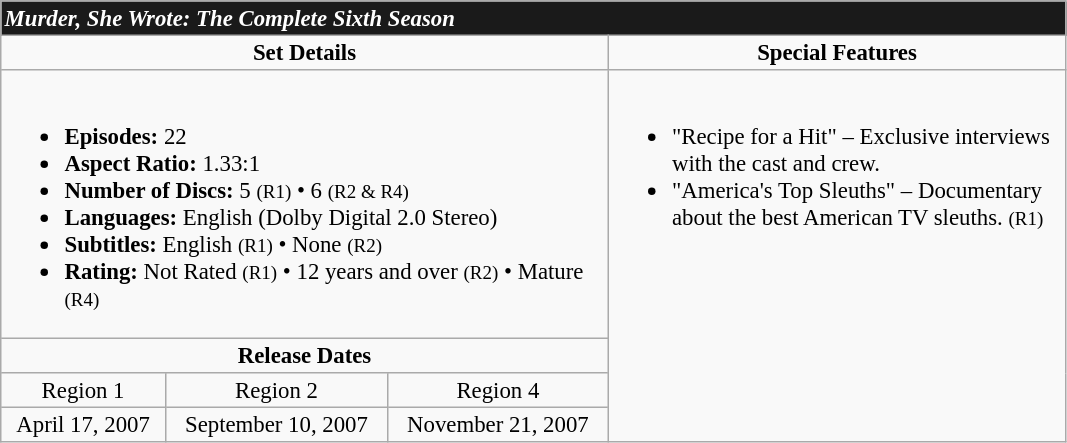<table border="2" cellpadding="2" cellspacing="0" style="margin: 0 1em 0 0; background: #f9f9f9; border: 1px #aaa solid; border-collapse: collapse; font-size: 95%;">
<tr style="background:#1A1A1A">
<td colspan="5" style="color:white"><strong><em>Murder, She Wrote: The Complete Sixth Season</em></strong></td>
</tr>
<tr valign="top">
<td align="center" width="400" colspan="3"><strong>Set Details</strong></td>
<td width="300" align="center"><strong>Special Features</strong></td>
</tr>
<tr valign="top">
<td colspan="3" align="left" width="400"><br><ul><li><strong>Episodes:</strong> 22</li><li><strong>Aspect Ratio:</strong> 1.33:1</li><li><strong>Number of Discs:</strong> 5 <small>(R1)</small> • 6 <small>(R2 & R4)</small></li><li><strong>Languages:</strong> English (Dolby Digital 2.0 Stereo)</li><li><strong>Subtitles:</strong> English <small>(R1)</small> • None <small>(R2)</small></li><li><strong>Rating:</strong> Not Rated <small>(R1)</small> • 12 years and over <small>(R2)</small> • Mature <small>(R4)</small></li></ul></td>
<td rowspan="4" align="left" width="300"><br><ul><li>"Recipe for a Hit" – Exclusive interviews with the cast and crew.</li><li>"America's Top Sleuths" – Documentary about the best American TV sleuths. <small>(R1)</small></li></ul></td>
</tr>
<tr>
<td colspan="3" align="center"><strong>Release Dates</strong></td>
</tr>
<tr>
<td align="center">Region 1</td>
<td align="center">Region 2</td>
<td align="center">Region 4</td>
</tr>
<tr>
<td align="center">April 17, 2007</td>
<td align="center">September 10, 2007</td>
<td align="center">November 21, 2007</td>
</tr>
</table>
